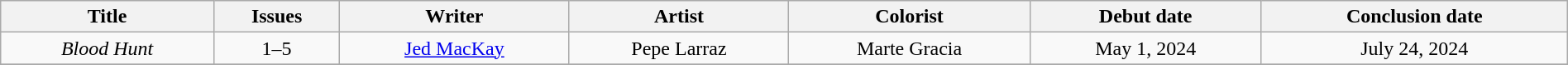<table class="wikitable" style="text-align:center; width:100%">
<tr>
<th scope="col">Title</th>
<th scope="col">Issues</th>
<th scope="col">Writer</th>
<th scope="col">Artist</th>
<th scope="col">Colorist</th>
<th scope="col">Debut date</th>
<th scope="col">Conclusion date</th>
</tr>
<tr>
<td><em>Blood Hunt</em></td>
<td>1–5</td>
<td><a href='#'>Jed MacKay</a></td>
<td>Pepe Larraz</td>
<td>Marte Gracia</td>
<td>May 1, 2024</td>
<td>July 24, 2024</td>
</tr>
<tr>
</tr>
</table>
